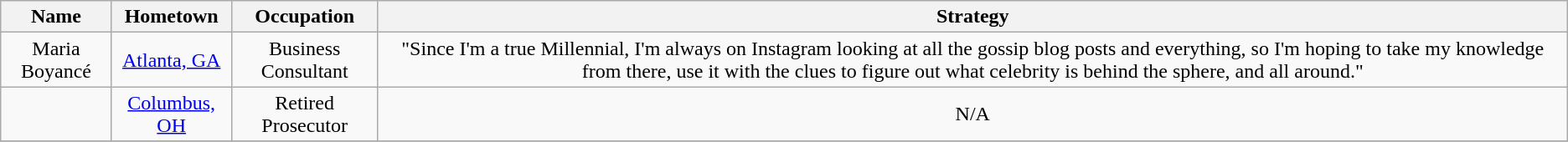<table class="wikitable" style="text-align:center;">
<tr>
<th>Name<br></th>
<th>Hometown<br></th>
<th>Occupation<br></th>
<th>Strategy<br></th>
</tr>
<tr>
<td>Maria Boyancé</td>
<td><a href='#'>Atlanta, GA</a></td>
<td>Business Consultant</td>
<td>"Since I'm a true Millennial, I'm always on Instagram looking at all the gossip blog posts and everything, so I'm hoping to take my knowledge from there, use it with the clues to figure out what celebrity is behind the sphere, and all around."</td>
</tr>
<tr>
<td><br></td>
<td><a href='#'>Columbus, OH</a></td>
<td>Retired Prosecutor</td>
<td>N/A</td>
</tr>
<tr>
</tr>
</table>
